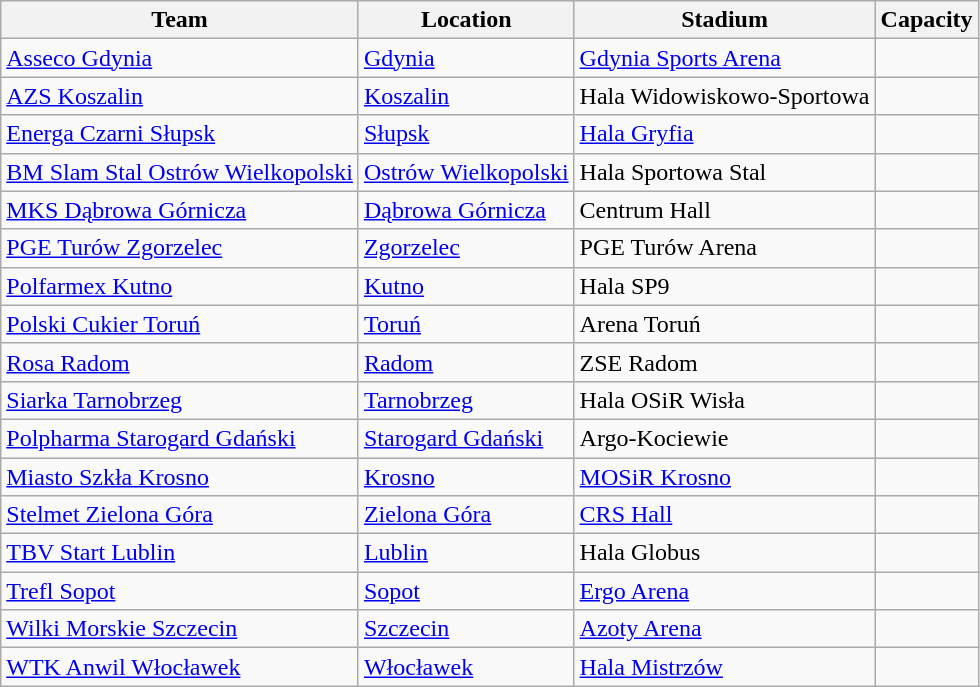<table class="wikitable sortable">
<tr>
<th>Team</th>
<th>Location</th>
<th>Stadium</th>
<th>Capacity</th>
</tr>
<tr>
<td><a href='#'>Asseco Gdynia</a></td>
<td><a href='#'>Gdynia</a></td>
<td><a href='#'>Gdynia Sports Arena</a></td>
<td align=right></td>
</tr>
<tr>
<td><a href='#'>AZS Koszalin</a></td>
<td><a href='#'>Koszalin</a></td>
<td>Hala Widowiskowo-Sportowa</td>
<td align=right></td>
</tr>
<tr>
<td><a href='#'>Energa Czarni Słupsk</a></td>
<td><a href='#'>Słupsk</a></td>
<td><a href='#'>Hala Gryfia</a></td>
<td align=right></td>
</tr>
<tr>
<td><a href='#'>BM Slam Stal Ostrów Wielkopolski</a></td>
<td><a href='#'>Ostrów Wielkopolski</a></td>
<td>Hala Sportowa Stal</td>
<td align=right></td>
</tr>
<tr>
<td><a href='#'>MKS Dąbrowa Górnicza</a></td>
<td><a href='#'>Dąbrowa Górnicza</a></td>
<td>Centrum Hall</td>
<td align=right></td>
</tr>
<tr>
<td><a href='#'>PGE Turów Zgorzelec</a></td>
<td><a href='#'>Zgorzelec</a></td>
<td>PGE Turów Arena</td>
<td align=right></td>
</tr>
<tr>
<td><a href='#'>Polfarmex Kutno</a></td>
<td><a href='#'>Kutno</a></td>
<td>Hala SP9</td>
<td align=right></td>
</tr>
<tr>
<td><a href='#'>Polski Cukier Toruń</a></td>
<td><a href='#'>Toruń</a></td>
<td>Arena Toruń</td>
<td align=right></td>
</tr>
<tr>
<td><a href='#'>Rosa Radom</a></td>
<td><a href='#'>Radom</a></td>
<td>ZSE Radom</td>
<td align=right></td>
</tr>
<tr>
<td><a href='#'>Siarka Tarnobrzeg</a></td>
<td><a href='#'>Tarnobrzeg</a></td>
<td>Hala OSiR Wisła</td>
<td style="text-align:right;"></td>
</tr>
<tr>
<td><a href='#'>Polpharma Starogard Gdański</a></td>
<td><a href='#'>Starogard Gdański</a></td>
<td>Argo-Kociewie</td>
<td style="text-align:right;"></td>
</tr>
<tr>
<td><a href='#'>Miasto Szkła Krosno</a></td>
<td><a href='#'>Krosno</a></td>
<td><a href='#'>MOSiR Krosno</a></td>
<td align=right></td>
</tr>
<tr>
<td><a href='#'>Stelmet Zielona Góra</a></td>
<td><a href='#'>Zielona Góra</a></td>
<td><a href='#'>CRS Hall</a></td>
<td align=right></td>
</tr>
<tr>
<td><a href='#'>TBV Start Lublin</a></td>
<td><a href='#'>Lublin</a></td>
<td>Hala Globus</td>
<td style="text-align:right;"></td>
</tr>
<tr>
<td><a href='#'>Trefl Sopot</a></td>
<td><a href='#'>Sopot</a></td>
<td><a href='#'>Ergo Arena</a></td>
<td align=right></td>
</tr>
<tr>
<td><a href='#'>Wilki Morskie Szczecin</a></td>
<td><a href='#'>Szczecin</a></td>
<td><a href='#'>Azoty Arena</a></td>
<td align=right></td>
</tr>
<tr>
<td><a href='#'>WTK Anwil Włocławek</a></td>
<td><a href='#'>Włocławek</a></td>
<td><a href='#'>Hala Mistrzów</a></td>
<td align=right></td>
</tr>
</table>
